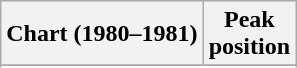<table class="wikitable sortable">
<tr>
<th>Chart (1980–1981)</th>
<th>Peak<br>position</th>
</tr>
<tr>
</tr>
<tr>
</tr>
<tr>
</tr>
<tr>
</tr>
<tr>
</tr>
</table>
